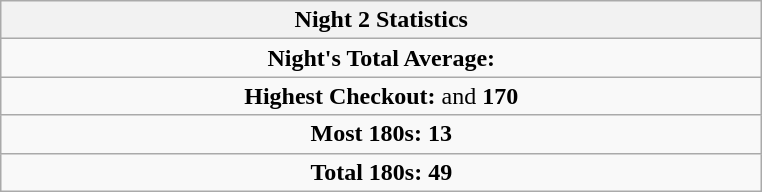<table class=wikitable style="text-align:center">
<tr>
<th width=500>Night 2 Statistics</th>
</tr>
<tr align=center>
<td colspan="3"><strong>Night's Total Average:</strong> <strong></strong></td>
</tr>
<tr align=center>
<td colspan="3"><strong>Highest Checkout:</strong>  and  <strong>170</strong></td>
</tr>
<tr align=center>
<td colspan="3"><strong>Most 180s:</strong>  <strong>13</strong></td>
</tr>
<tr align=center>
<td colspan="3"><strong>Total 180s:</strong> <strong>49</strong></td>
</tr>
</table>
